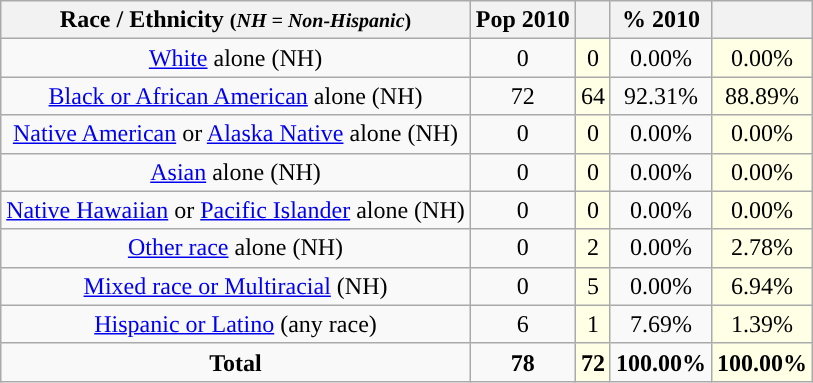<table class="wikitable" style="text-align:center;">
<tr>
<th>Race / Ethnicity <small>(<em>NH = Non-Hispanic</em>)</small></th>
<th>Pop 2010</th>
<th></th>
<th>% 2010</th>
<th></th>
</tr>
<tr>
<td><a href='#'>White</a> alone (NH)</td>
<td>0</td>
<td style='background: #ffffe6;'>0</td>
<td>0.00%</td>
<td style='background: #ffffe6;'>0.00%</td>
</tr>
<tr>
<td><a href='#'>Black or African American</a> alone (NH)</td>
<td>72</td>
<td style='background: #ffffe6;'>64</td>
<td>92.31%</td>
<td style='background: #ffffe6;'>88.89%</td>
</tr>
<tr>
<td><a href='#'>Native American</a> or <a href='#'>Alaska Native</a> alone (NH)</td>
<td>0</td>
<td style='background: #ffffe6;'>0</td>
<td>0.00%</td>
<td style='background: #ffffe6;'>0.00%</td>
</tr>
<tr>
<td><a href='#'>Asian</a> alone (NH)</td>
<td>0</td>
<td style='background: #ffffe6;'>0</td>
<td>0.00%</td>
<td style='background: #ffffe6;'>0.00%</td>
</tr>
<tr>
<td><a href='#'>Native Hawaiian</a> or <a href='#'>Pacific Islander</a> alone (NH)</td>
<td>0</td>
<td style='background: #ffffe6;'>0</td>
<td>0.00%</td>
<td style='background: #ffffe6;'>0.00%</td>
</tr>
<tr>
<td><a href='#'>Other race</a> alone (NH)</td>
<td>0</td>
<td style='background: #ffffe6;'>2</td>
<td>0.00%</td>
<td style='background: #ffffe6;'>2.78%</td>
</tr>
<tr>
<td><a href='#'>Mixed race or Multiracial</a> (NH)</td>
<td>0</td>
<td style='background: #ffffe6;'>5</td>
<td>0.00%</td>
<td style='background: #ffffe6;'>6.94%</td>
</tr>
<tr>
<td><a href='#'>Hispanic or Latino</a> (any race)</td>
<td>6</td>
<td style='background: #ffffe6;'>1</td>
<td>7.69%</td>
<td style='background: #ffffe6;'>1.39%</td>
</tr>
<tr>
<td><strong>Total</strong></td>
<td><strong>78</strong></td>
<td style='background: #ffffe6;'><strong>72</strong></td>
<td><strong>100.00%</strong></td>
<td style='background: #ffffe6;'><strong>100.00%</strong></td>
</tr>
</table>
